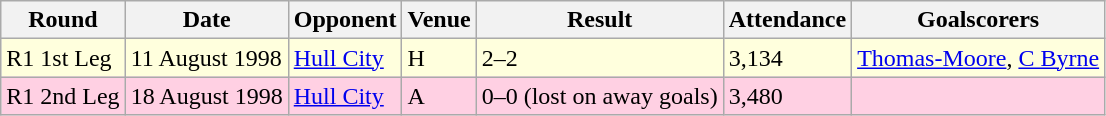<table class="wikitable">
<tr>
<th>Round</th>
<th>Date</th>
<th>Opponent</th>
<th>Venue</th>
<th>Result</th>
<th>Attendance</th>
<th>Goalscorers</th>
</tr>
<tr style="background-color: #ffffdd;">
<td>R1 1st Leg</td>
<td>11 August 1998</td>
<td><a href='#'>Hull City</a></td>
<td>H</td>
<td>2–2</td>
<td>3,134</td>
<td><a href='#'>Thomas-Moore</a>, <a href='#'>C Byrne</a></td>
</tr>
<tr style="background-color: #ffd0e3;">
<td>R1 2nd Leg</td>
<td>18 August 1998</td>
<td><a href='#'>Hull City</a></td>
<td>A</td>
<td>0–0 (lost on away goals)</td>
<td>3,480</td>
<td></td>
</tr>
</table>
